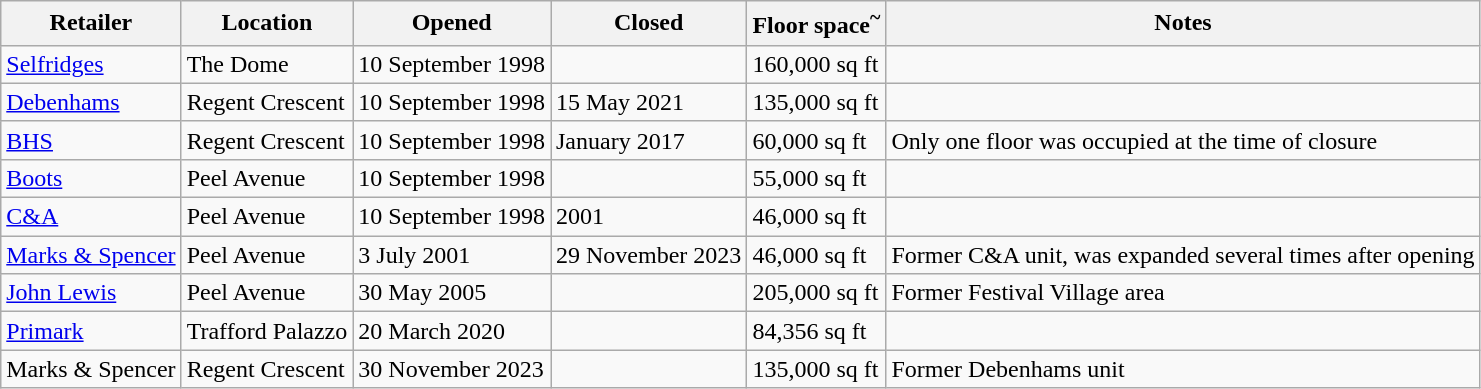<table class="wikitable">
<tr>
<th>Retailer</th>
<th>Location</th>
<th>Opened</th>
<th>Closed</th>
<th>Floor space<sup>~</sup></th>
<th>Notes</th>
</tr>
<tr>
<td><a href='#'>Selfridges</a></td>
<td>The Dome</td>
<td>10 September 1998</td>
<td></td>
<td>160,000 sq ft</td>
<td></td>
</tr>
<tr>
<td><a href='#'>Debenhams</a></td>
<td>Regent Crescent</td>
<td>10 September 1998</td>
<td>15 May 2021</td>
<td>135,000 sq ft</td>
<td></td>
</tr>
<tr>
<td><a href='#'>BHS</a></td>
<td>Regent Crescent</td>
<td>10 September 1998</td>
<td>January 2017</td>
<td>60,000 sq ft</td>
<td>Only one floor was occupied at the time of closure</td>
</tr>
<tr>
<td><a href='#'>Boots</a></td>
<td>Peel Avenue</td>
<td>10 September 1998</td>
<td></td>
<td>55,000 sq ft</td>
<td></td>
</tr>
<tr>
<td><a href='#'>C&A</a></td>
<td>Peel Avenue</td>
<td>10 September 1998</td>
<td>2001</td>
<td>46,000 sq ft</td>
<td></td>
</tr>
<tr>
<td><a href='#'>Marks & Spencer</a></td>
<td>Peel Avenue</td>
<td>3 July 2001</td>
<td>29 November 2023</td>
<td>46,000 sq ft</td>
<td>Former C&A unit, was expanded several times after opening</td>
</tr>
<tr>
<td><a href='#'>John Lewis</a></td>
<td>Peel Avenue</td>
<td>30 May 2005</td>
<td></td>
<td>205,000 sq ft</td>
<td>Former Festival Village area</td>
</tr>
<tr>
<td><a href='#'>Primark</a></td>
<td>Trafford Palazzo</td>
<td>20 March 2020</td>
<td></td>
<td>84,356 sq ft</td>
<td></td>
</tr>
<tr>
<td>Marks & Spencer</td>
<td>Regent Crescent</td>
<td>30 November 2023</td>
<td></td>
<td>135,000 sq ft</td>
<td>Former Debenhams unit</td>
</tr>
</table>
